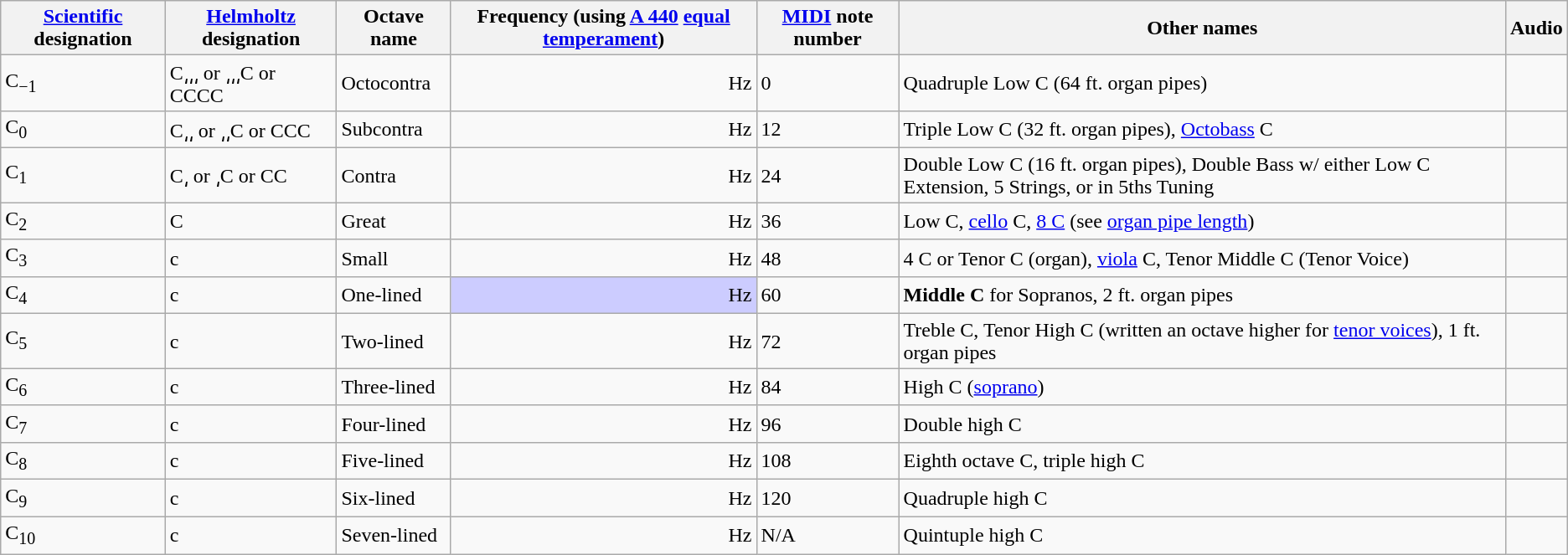<table class="wikitable">
<tr>
<th><a href='#'>Scientific</a> designation</th>
<th><a href='#'>Helmholtz</a> designation</th>
<th>Octave name</th>
<th>Frequency (using <a href='#'>A 440</a> <a href='#'>equal temperament</a>)</th>
<th><a href='#'>MIDI</a> note  number</th>
<th>Other names</th>
<th>Audio</th>
</tr>
<tr>
<td>C<sub>−1</sub></td>
<td>C͵͵͵ or ͵͵͵C or CCCC</td>
<td>Octocontra</td>
<td align="right"> Hz</td>
<td>0</td>
<td>Quadruple Low C (64 ft. organ pipes)</td>
<td></td>
</tr>
<tr>
<td>C<sub>0</sub></td>
<td>C͵͵ or ͵͵C or CCC</td>
<td>Subcontra</td>
<td align="right"> Hz</td>
<td>12</td>
<td>Triple Low C (32 ft. organ pipes), <a href='#'>Octobass</a> C</td>
<td></td>
</tr>
<tr>
<td>C<sub>1</sub></td>
<td>C͵ or ͵C or CC</td>
<td>Contra</td>
<td align="right"> Hz</td>
<td>24</td>
<td>Double Low C (16 ft. organ pipes), Double Bass w/ either Low C Extension, 5 Strings, or in 5ths Tuning</td>
<td></td>
</tr>
<tr>
<td>C<sub>2</sub></td>
<td>C</td>
<td>Great</td>
<td align="right"> Hz</td>
<td>36</td>
<td>Low C, <a href='#'>cello</a> C, <a href='#'>8 C</a> (see <a href='#'>organ pipe length</a>)</td>
<td></td>
</tr>
<tr>
<td>C<sub>3</sub></td>
<td>c</td>
<td>Small</td>
<td align="right"> Hz</td>
<td>48</td>
<td>4 C or Tenor C (organ), <a href='#'>viola</a> C, Tenor Middle C (Tenor Voice)</td>
<td></td>
</tr>
<tr>
<td>C<sub>4</sub></td>
<td>c</td>
<td>One-lined</td>
<td align="right" style="background-color:#ccf"> Hz</td>
<td>60</td>
<td><strong>Middle C</strong> for Sopranos, 2 ft. organ pipes</td>
<td></td>
</tr>
<tr>
<td>C<sub>5</sub></td>
<td>c</td>
<td>Two-lined</td>
<td align="right"> Hz</td>
<td>72</td>
<td>Treble C, Tenor High C (written an octave higher for <a href='#'>tenor voices</a>), 1 ft. organ pipes</td>
<td></td>
</tr>
<tr>
<td>C<sub>6</sub></td>
<td>c</td>
<td>Three-lined</td>
<td align="right"> Hz</td>
<td>84</td>
<td>High C (<a href='#'>soprano</a>)</td>
<td></td>
</tr>
<tr>
<td>C<sub>7</sub></td>
<td>c</td>
<td>Four-lined</td>
<td align="right"> Hz</td>
<td>96</td>
<td>Double high C</td>
<td></td>
</tr>
<tr>
<td>C<sub>8</sub></td>
<td>c</td>
<td>Five-lined</td>
<td align="right"> Hz</td>
<td>108</td>
<td>Eighth octave C, triple high C</td>
<td></td>
</tr>
<tr>
<td>C<sub>9</sub></td>
<td>c</td>
<td>Six-lined</td>
<td align="right"> Hz</td>
<td>120</td>
<td>Quadruple high C</td>
<td></td>
</tr>
<tr>
<td>C<sub>10</sub></td>
<td>c</td>
<td>Seven-lined</td>
<td align="right"> Hz</td>
<td>N/A</td>
<td>Quintuple high C</td>
<td></td>
</tr>
</table>
